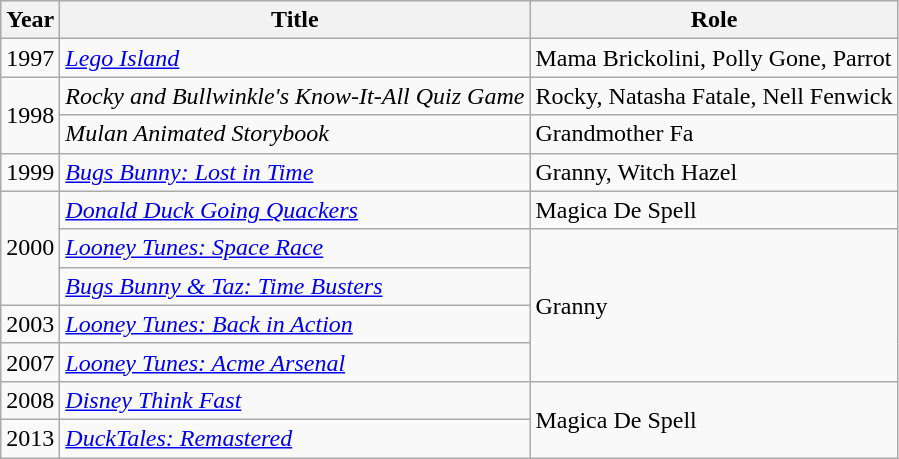<table class="wikitable">
<tr>
<th>Year</th>
<th>Title</th>
<th>Role</th>
</tr>
<tr>
<td>1997</td>
<td><em><a href='#'>Lego Island</a></em></td>
<td>Mama Brickolini, Polly Gone, Parrot</td>
</tr>
<tr>
<td rowspan="2">1998</td>
<td><em>Rocky and Bullwinkle's Know-It-All Quiz Game</em></td>
<td>Rocky, Natasha Fatale, Nell Fenwick</td>
</tr>
<tr>
<td><em>Mulan Animated Storybook</em></td>
<td>Grandmother Fa</td>
</tr>
<tr>
<td>1999</td>
<td><em><a href='#'>Bugs Bunny: Lost in Time</a></em></td>
<td>Granny, Witch Hazel</td>
</tr>
<tr>
<td rowspan="3">2000</td>
<td><em><a href='#'>Donald Duck Going Quackers</a></em></td>
<td>Magica De Spell</td>
</tr>
<tr>
<td><em><a href='#'>Looney Tunes: Space Race</a></em></td>
<td rowspan="4">Granny</td>
</tr>
<tr>
<td><em><a href='#'>Bugs Bunny & Taz: Time Busters</a></em></td>
</tr>
<tr>
<td>2003</td>
<td><em><a href='#'>Looney Tunes: Back in Action</a></em></td>
</tr>
<tr>
<td>2007</td>
<td><em><a href='#'>Looney Tunes: Acme Arsenal</a></em></td>
</tr>
<tr>
<td>2008</td>
<td><em><a href='#'>Disney Think Fast</a></em></td>
<td rowspan="2">Magica De Spell</td>
</tr>
<tr>
<td>2013</td>
<td><em><a href='#'>DuckTales: Remastered</a></em></td>
</tr>
</table>
